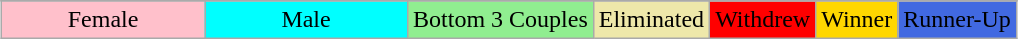<table class="wikitable" style="margin:1em auto; text-align:center;">
<tr>
</tr>
<tr>
<td style="background:pink;" width="20%">Female</td>
<td style="background:cyan;" width="20%">Male</td>
<td style="background:lightgreen;">Bottom 3 Couples</td>
<td style="background:palegoldenrod;">Eliminated</td>
<td style="background:red;">Withdrew</td>
<td style="background:gold;">Winner</td>
<td style="background:royalblue;">Runner-Up</td>
</tr>
</table>
